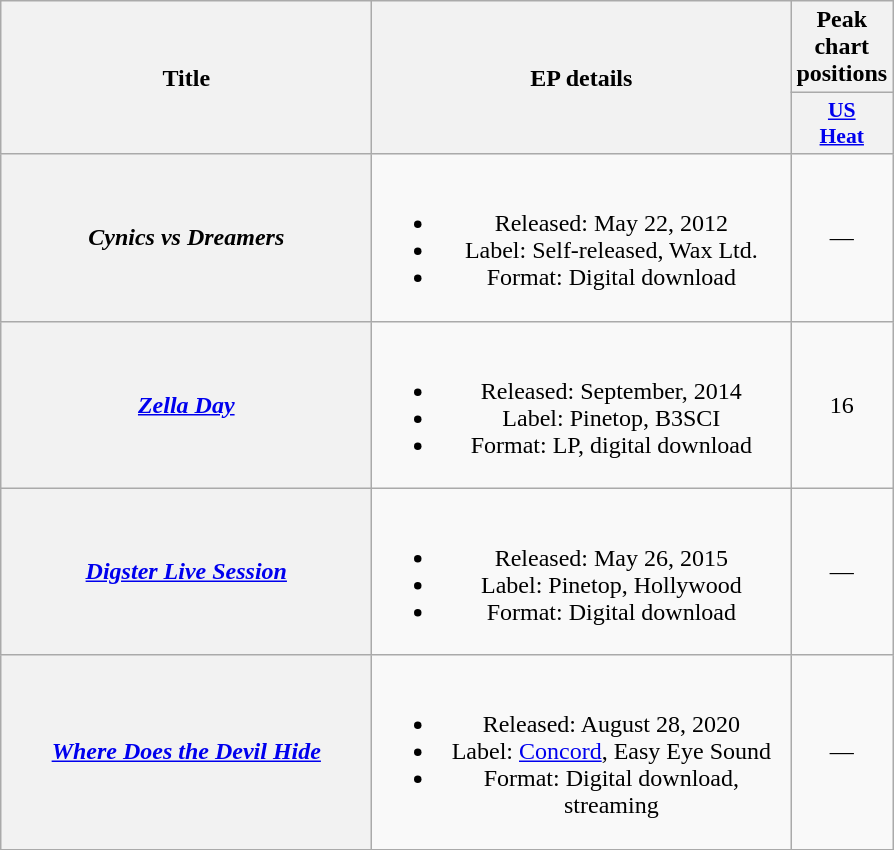<table class="wikitable plainrowheaders" style="text-align:center;">
<tr>
<th scope="col" rowspan="2" style="width:15em;">Title</th>
<th scope="col" rowspan="2" style="width:17em;">EP details</th>
<th scope="col" colspan="1">Peak chart positions</th>
</tr>
<tr>
<th scope="col" style="width:3em;font-size:90%;"><a href='#'>US<br>Heat</a><br></th>
</tr>
<tr>
<th scope="row"><em>Cynics vs Dreamers</em></th>
<td><br><ul><li>Released: May 22, 2012</li><li>Label: Self-released, Wax Ltd.</li><li>Format: Digital download</li></ul></td>
<td>—</td>
</tr>
<tr>
<th scope="row"><em><a href='#'>Zella Day</a></em></th>
<td><br><ul><li>Released: September, 2014</li><li>Label: Pinetop, B3SCI</li><li>Format: LP, digital download</li></ul></td>
<td>16</td>
</tr>
<tr>
<th scope="row"><em><a href='#'>Digster Live Session</a></em></th>
<td><br><ul><li>Released: May 26, 2015</li><li>Label: Pinetop, Hollywood</li><li>Format: Digital download</li></ul></td>
<td>—</td>
</tr>
<tr>
<th scope="row"><em><a href='#'>Where Does the Devil Hide</a></em></th>
<td><br><ul><li>Released: August 28, 2020</li><li>Label: <a href='#'>Concord</a>, Easy Eye Sound</li><li>Format: Digital download, streaming</li></ul></td>
<td>—</td>
</tr>
</table>
